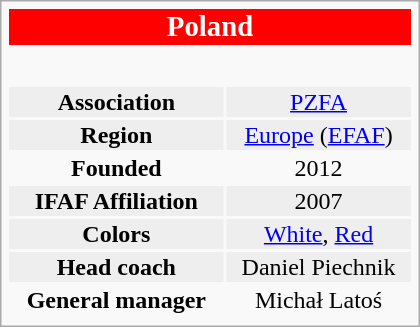<table class="infobox" width=280>
<tr align="center" style="background:#FF0000;color:white">
<td colspan=4 style="text-align:center;"><big> <strong> Poland</strong></big></td>
</tr>
<tr align="center">
<td colspan=4></td>
</tr>
<tr align="center">
<td colspan=1><br></td>
</tr>
<tr align="center" bgcolor="#eeeeee">
<td><strong>Association</strong></td>
<td><a href='#'>PZFA</a></td>
</tr>
<tr align="center" bgcolor="#eeeeee">
<td><strong>Region</strong></td>
<td><a href='#'>Europe</a> (<a href='#'>EFAF</a>)</td>
</tr>
<tr align="center">
<td><strong>Founded</strong></td>
<td>2012</td>
</tr>
<tr align="center" bgcolor="#eeeeee">
<td><strong>IFAF Affiliation</strong></td>
<td>2007</td>
</tr>
<tr align="center" bgcolor="#eeeeee">
<td><strong>Colors</strong></td>
<td><a href='#'>White</a>, <a href='#'>Red</a></td>
</tr>
<tr align="center" bgcolor="#eeeeee">
<td><strong>Head coach</strong></td>
<td>Daniel Piechnik</td>
</tr>
<tr align="center">
<td><strong>General manager</strong></td>
<td>Michał Latoś</td>
</tr>
<tr align="center" bgcolor="#eeeeee">
</tr>
</table>
